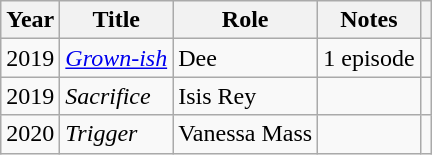<table class="wikitable">
<tr>
<th>Year</th>
<th>Title</th>
<th>Role</th>
<th>Notes</th>
<th></th>
</tr>
<tr>
<td>2019</td>
<td><em><a href='#'>Grown-ish</a></em></td>
<td>Dee</td>
<td>1 episode</td>
<td></td>
</tr>
<tr>
<td>2019</td>
<td><em>Sacrifice</em></td>
<td>Isis Rey</td>
<td></td>
<td></td>
</tr>
<tr>
<td>2020</td>
<td><em>Trigger</em></td>
<td>Vanessa Mass</td>
<td></td>
<td></td>
</tr>
</table>
